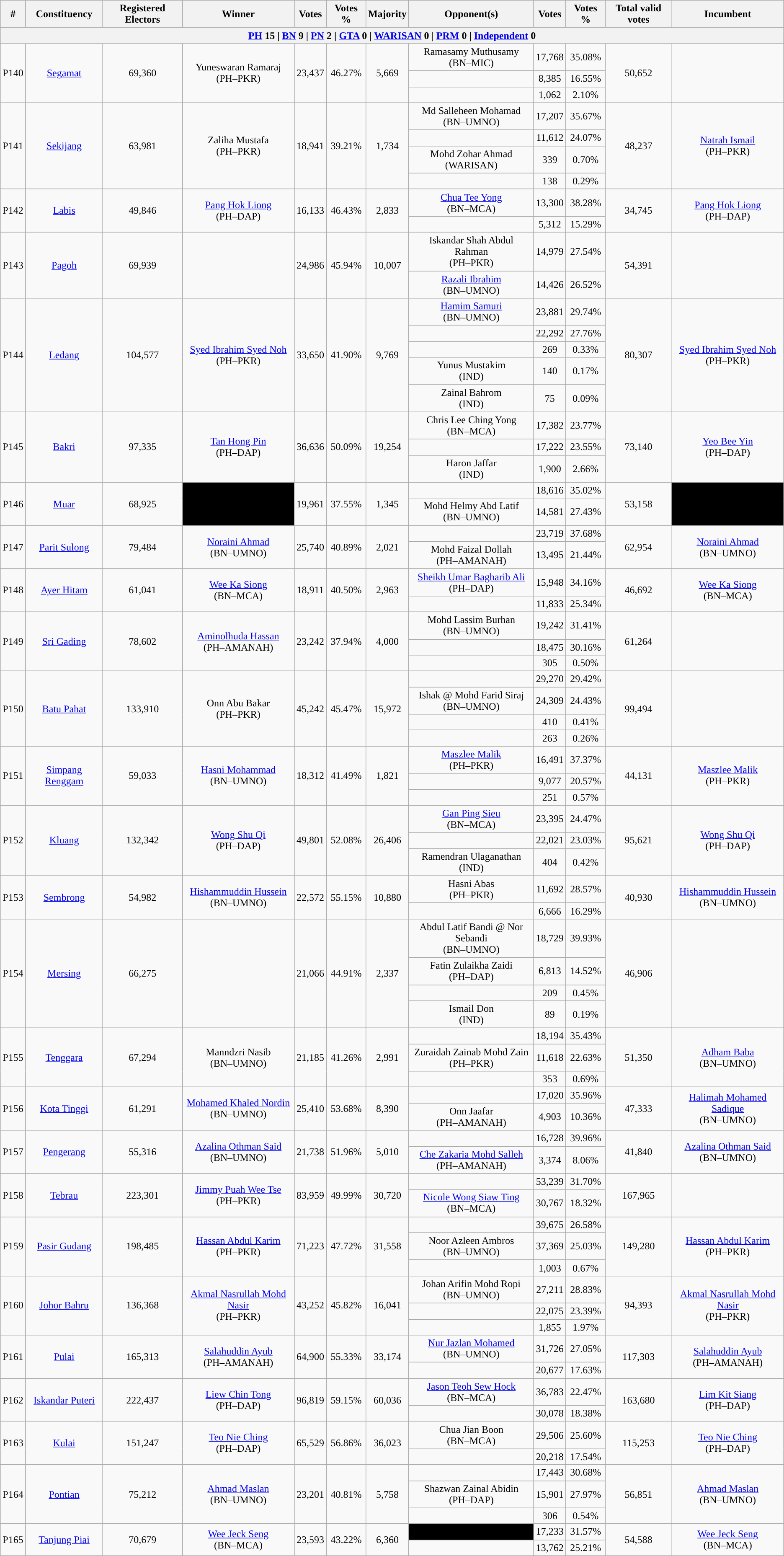<table class="wikitable sortable" style">
<tr>
<th>#</th>
<th>Constituency</th>
<th>Registered Electors</th>
<th>Winner</th>
<th>Votes</th>
<th>Votes %</th>
<th>Majority</th>
<th>Opponent(s)</th>
<th>Votes</th>
<th>Votes %</th>
<th>Total valid votes</th>
<th>Incumbent</th>
</tr>
<tr>
<th colspan="13"><a href='#'>PH</a> <strong>15</strong> | <a href='#'>BN</a> <strong>9</strong>  | <a href='#'>PN</a> <strong>2</strong>  | <a href='#'>GTA</a> <strong>0</strong>  | <a href='#'>WARISAN</a> <strong>0</strong> |  <a href='#'>PRM</a> <strong>0</strong>  | <a href='#'>Independent</a> <strong>0</strong></th>
</tr>
<tr align="center">
<td rowspan=3>P140</td>
<td rowspan=3><a href='#'>Segamat</a></td>
<td rowspan=3>69,360</td>
<td rowspan=3>Yuneswaran Ramaraj<br>(PH–PKR)</td>
<td rowspan=3>23,437</td>
<td rowspan=3>46.27%</td>
<td rowspan=3>5,669</td>
<td>Ramasamy Muthusamy<br>(BN–MIC)</td>
<td>17,768</td>
<td>35.08%</td>
<td rowspan=3>50,652</td>
<td rowspan=3><br></td>
</tr>
<tr align="center">
<td></td>
<td>8,385</td>
<td>16.55%</td>
</tr>
<tr align="center">
<td></td>
<td>1,062</td>
<td>2.10%</td>
</tr>
<tr align="center">
<td rowspan=4>P141</td>
<td rowspan=4><a href='#'>Sekijang</a></td>
<td rowspan=4>63,981</td>
<td rowspan=4>Zaliha Mustafa<br>(PH–PKR)</td>
<td rowspan=4>18,941</td>
<td rowspan=4>39.21%</td>
<td rowspan=4>1,734</td>
<td>Md Salleheen Mohamad<br>(BN–UMNO)</td>
<td>17,207</td>
<td>35.67%</td>
<td rowspan=4>48,237</td>
<td rowspan=4><a href='#'>Natrah Ismail</a><br>(PH–PKR)</td>
</tr>
<tr align="center">
<td></td>
<td>11,612</td>
<td>24.07%</td>
</tr>
<tr align="center">
<td>Mohd Zohar Ahmad<br>(WARISAN)</td>
<td>339</td>
<td>0.70%</td>
</tr>
<tr align="center">
<td></td>
<td>138</td>
<td>0.29%</td>
</tr>
<tr align="center">
<td rowspan=2>P142</td>
<td rowspan=2><a href='#'>Labis</a></td>
<td rowspan=2>49,846</td>
<td rowspan=2><a href='#'>Pang Hok Liong</a><br>(PH–DAP)</td>
<td rowspan=2>16,133</td>
<td rowspan=2>46.43%</td>
<td rowspan=2>2,833</td>
<td><a href='#'>Chua Tee Yong</a><br>(BN–MCA)</td>
<td>13,300</td>
<td>38.28%</td>
<td rowspan=2>34,745</td>
<td rowspan=2><a href='#'>Pang Hok Liong</a><br>(PH–DAP)</td>
</tr>
<tr align="center">
<td></td>
<td>5,312</td>
<td>15.29%</td>
</tr>
<tr align="center">
<td rowspan=2>P143</td>
<td rowspan=2><a href='#'>Pagoh</a></td>
<td rowspan=2>69,939</td>
<td rowspan=2><br></td>
<td rowspan=2>24,986</td>
<td rowspan=2>45.94%</td>
<td rowspan=2>10,007</td>
<td>Iskandar Shah Abdul Rahman<br>(PH–PKR)</td>
<td>14,979</td>
<td>27.54%</td>
<td rowspan=2>54,391</td>
<td rowspan=2><br></td>
</tr>
<tr align="center">
<td><a href='#'>Razali Ibrahim</a> <br>(BN–UMNO)</td>
<td>14,426</td>
<td>26.52%</td>
</tr>
<tr align="center">
<td rowspan=5>P144</td>
<td rowspan=5><a href='#'>Ledang</a></td>
<td rowspan=5>104,577</td>
<td rowspan=5><a href='#'>Syed Ibrahim Syed Noh</a><br>(PH–PKR)</td>
<td rowspan=5>33,650</td>
<td rowspan=5>41.90%</td>
<td rowspan=5>9,769</td>
<td><a href='#'>Hamim Samuri</a><br>(BN–UMNO)</td>
<td>23,881</td>
<td>29.74%</td>
<td rowspan=5>80,307</td>
<td rowspan=5><a href='#'>Syed Ibrahim Syed Noh</a><br>(PH–PKR)</td>
</tr>
<tr align="center">
<td></td>
<td>22,292</td>
<td>27.76%</td>
</tr>
<tr align="center">
<td></td>
<td>269</td>
<td>0.33%</td>
</tr>
<tr align="center">
<td>Yunus Mustakim<br>(IND)</td>
<td>140</td>
<td>0.17%</td>
</tr>
<tr align="center">
<td>Zainal Bahrom<br>(IND)</td>
<td>75</td>
<td>0.09%</td>
</tr>
<tr align="center">
<td rowspan=3>P145</td>
<td rowspan=3><a href='#'>Bakri</a></td>
<td rowspan=3>97,335</td>
<td rowspan=3><a href='#'>Tan Hong Pin</a><br>(PH–DAP)</td>
<td rowspan=3>36,636</td>
<td rowspan=3>50.09%</td>
<td rowspan=3>19,254</td>
<td>Chris Lee Ching Yong<br>(BN–MCA)</td>
<td>17,382</td>
<td>23.77%</td>
<td rowspan=3>73,140</td>
<td rowspan=3><a href='#'>Yeo Bee Yin</a><br>(PH–DAP)</td>
</tr>
<tr align="center">
<td></td>
<td>17,222</td>
<td>23.55%</td>
</tr>
<tr align="center">
<td>Haron Jaffar<br>(IND)</td>
<td>1,900</td>
<td>2.66%</td>
</tr>
<tr align="center">
<td rowspan=2>P146</td>
<td rowspan=2><a href='#'>Muar</a></td>
<td rowspan=2>68,925</td>
<td rowspan=2 bgcolor=black><br></td>
<td rowspan=2>19,961</td>
<td rowspan=2>37.55%</td>
<td rowspan=2>1,345</td>
<td></td>
<td>18,616</td>
<td>35.02%</td>
<td rowspan=2>53,158</td>
<td rowspan=2 bgcolor=black></td>
</tr>
<tr align="center">
<td>Mohd Helmy Abd Latif<br>(BN–UMNO)</td>
<td>14,581</td>
<td>27.43%</td>
</tr>
<tr align="center">
<td rowspan=2>P147</td>
<td rowspan=2><a href='#'>Parit Sulong</a></td>
<td rowspan=2>79,484</td>
<td rowspan=2><a href='#'>Noraini Ahmad</a><br>(BN–UMNO)</td>
<td rowspan=2>25,740</td>
<td rowspan=2>40.89%</td>
<td rowspan=2>2,021</td>
<td></td>
<td>23,719</td>
<td>37.68%</td>
<td rowspan=2>62,954</td>
<td rowspan=2><a href='#'>Noraini Ahmad</a><br>(BN–UMNO)</td>
</tr>
<tr align="center">
<td>Mohd Faizal Dollah<br>(PH–AMANAH)</td>
<td>13,495</td>
<td>21.44%</td>
</tr>
<tr align="center">
<td rowspan=2>P148</td>
<td rowspan=2><a href='#'>Ayer Hitam</a></td>
<td rowspan=2>61,041</td>
<td rowspan=2><a href='#'>Wee Ka Siong</a> <br>(BN–MCA)</td>
<td rowspan=2>18,911</td>
<td rowspan=2>40.50%</td>
<td rowspan=2>2,963</td>
<td><a href='#'>Sheikh Umar Bagharib Ali</a><br>(PH–DAP)</td>
<td>15,948</td>
<td>34.16%</td>
<td rowspan=2>46,692</td>
<td rowspan=2><a href='#'>Wee Ka Siong</a> <br>(BN–MCA)</td>
</tr>
<tr align="center">
<td></td>
<td>11,833</td>
<td>25.34%</td>
</tr>
<tr align="center">
<td rowspan=3>P149</td>
<td rowspan=3><a href='#'>Sri Gading</a></td>
<td rowspan=3>78,602</td>
<td rowspan=3><a href='#'>Aminolhuda Hassan</a><br>(PH–AMANAH)</td>
<td rowspan=3>23,242</td>
<td rowspan=3>37.94%</td>
<td rowspan=3>4,000</td>
<td>Mohd Lassim Burhan<br>(BN–UMNO)</td>
<td>19,242</td>
<td>31.41%</td>
<td rowspan=3>61,264</td>
<td rowspan=3></td>
</tr>
<tr align="center">
<td></td>
<td>18,475</td>
<td>30.16%</td>
</tr>
<tr align="center">
<td></td>
<td>305</td>
<td>0.50%</td>
</tr>
<tr align="center">
<td rowspan=4>P150</td>
<td rowspan=4><a href='#'>Batu Pahat</a></td>
<td rowspan=4>133,910</td>
<td rowspan=4>Onn Abu Bakar<br>(PH–PKR)</td>
<td rowspan=4>45,242</td>
<td rowspan=4>45.47%</td>
<td rowspan=4>15,972</td>
<td><br></td>
<td>29,270</td>
<td>29.42%</td>
<td rowspan=4>99,494</td>
<td rowspan=4><br></td>
</tr>
<tr align="center">
<td>Ishak @ Mohd Farid Siraj<br>(BN–UMNO)</td>
<td>24,309</td>
<td>24.43%</td>
</tr>
<tr align="center">
<td></td>
<td>410</td>
<td>0.41%</td>
</tr>
<tr align="center">
<td></td>
<td>263</td>
<td>0.26%</td>
</tr>
<tr align="center">
<td rowspan=3>P151</td>
<td rowspan=3><a href='#'>Simpang Renggam</a></td>
<td rowspan=3>59,033</td>
<td rowspan=3><a href='#'>Hasni Mohammad</a><br>(BN–UMNO)</td>
<td rowspan=3>18,312</td>
<td rowspan=3>41.49%</td>
<td rowspan=3>1,821</td>
<td><a href='#'>Maszlee Malik</a><br>(PH–PKR)</td>
<td>16,491</td>
<td>37.37%</td>
<td rowspan=3>44,131</td>
<td rowspan=3><a href='#'>Maszlee Malik</a><br>(PH–PKR)</td>
</tr>
<tr align="center">
<td></td>
<td>9,077</td>
<td>20.57%</td>
</tr>
<tr align="center">
<td></td>
<td>251</td>
<td>0.57%</td>
</tr>
<tr align="center">
<td rowspan=3>P152</td>
<td rowspan=3><a href='#'>Kluang</a></td>
<td rowspan=3>132,342</td>
<td rowspan=3><a href='#'>Wong Shu Qi</a><br>(PH–DAP)</td>
<td rowspan=3>49,801</td>
<td rowspan=3>52.08%</td>
<td rowspan=3>26,406</td>
<td><a href='#'>Gan Ping Sieu</a><br>(BN–MCA)</td>
<td>23,395</td>
<td>24.47%</td>
<td rowspan=3>95,621</td>
<td rowspan=3><a href='#'>Wong Shu Qi</a><br>(PH–DAP)</td>
</tr>
<tr align="center">
<td></td>
<td>22,021</td>
<td>23.03%</td>
</tr>
<tr align="center">
<td>Ramendran Ulaganathan<br>(IND)</td>
<td>404</td>
<td>0.42%</td>
</tr>
<tr align="center">
<td rowspan=2>P153</td>
<td rowspan=2><a href='#'>Sembrong</a></td>
<td rowspan=2>54,982</td>
<td rowspan=2><a href='#'>Hishammuddin Hussein</a> <br>(BN–UMNO)</td>
<td rowspan=2>22,572</td>
<td rowspan=2>55.15%</td>
<td rowspan=2>10,880</td>
<td>Hasni Abas<br>(PH–PKR)</td>
<td>11,692</td>
<td>28.57%</td>
<td rowspan=2>40,930</td>
<td rowspan=2><a href='#'>Hishammuddin Hussein</a> <br>(BN–UMNO)</td>
</tr>
<tr align="center">
<td></td>
<td>6,666</td>
<td>16.29%</td>
</tr>
<tr align="center">
<td rowspan=4>P154</td>
<td rowspan=4><a href='#'>Mersing</a></td>
<td rowspan=4>66,275</td>
<td rowspan=4></td>
<td rowspan=4>21,066</td>
<td rowspan=4>44.91%</td>
<td rowspan=4>2,337</td>
<td>Abdul Latif Bandi @ Nor Sebandi<br>(BN–UMNO)</td>
<td>18,729</td>
<td>39.93%</td>
<td rowspan=4>46,906</td>
<td rowspan=4><br></td>
</tr>
<tr align="center">
<td>Fatin Zulaikha Zaidi<br>(PH–DAP)</td>
<td>6,813</td>
<td>14.52%</td>
</tr>
<tr align="center">
<td></td>
<td>209</td>
<td>0.45%</td>
</tr>
<tr align="center">
<td>Ismail Don<br>(IND)</td>
<td>89</td>
<td>0.19%</td>
</tr>
<tr align="center">
<td rowspan=3>P155</td>
<td rowspan=3><a href='#'>Tenggara</a></td>
<td rowspan=3>67,294</td>
<td rowspan=3>Manndzri Nasib<br>(BN–UMNO)</td>
<td rowspan=3>21,185</td>
<td rowspan=3>41.26%</td>
<td rowspan=3>2,991</td>
<td></td>
<td>18,194</td>
<td>35.43%</td>
<td rowspan=3>51,350</td>
<td rowspan=3><a href='#'>Adham Baba</a><br>(BN–UMNO)</td>
</tr>
<tr align="center">
<td>Zuraidah Zainab Mohd Zain<br>(PH–PKR)</td>
<td>11,618</td>
<td>22.63%</td>
</tr>
<tr align="center">
<td></td>
<td>353</td>
<td>0.69%</td>
</tr>
<tr align="center">
<td rowspan=2>P156</td>
<td rowspan=2><a href='#'>Kota Tinggi</a></td>
<td rowspan=2>61,291</td>
<td rowspan=2><a href='#'>Mohamed Khaled Nordin</a><br>(BN–UMNO)</td>
<td rowspan=2>25,410</td>
<td rowspan=2>53.68%</td>
<td rowspan=2>8,390</td>
<td></td>
<td>17,020</td>
<td>35.96%</td>
<td rowspan=2>47,333</td>
<td rowspan=2><a href='#'>Halimah Mohamed Sadique</a><br>(BN–UMNO)</td>
</tr>
<tr align="center">
<td>Onn Jaafar<br>(PH–AMANAH)</td>
<td>4,903</td>
<td>10.36%</td>
</tr>
<tr align="center">
<td rowspan=2>P157</td>
<td rowspan=2><a href='#'>Pengerang</a></td>
<td rowspan=2>55,316</td>
<td rowspan=2><a href='#'>Azalina Othman Said</a><br>(BN–UMNO)</td>
<td rowspan=2>21,738</td>
<td rowspan=2>51.96%</td>
<td rowspan=2>5,010</td>
<td></td>
<td>16,728</td>
<td>39.96%</td>
<td rowspan=2>41,840</td>
<td rowspan=2><a href='#'>Azalina Othman Said</a><br>(BN–UMNO)</td>
</tr>
<tr align="center">
<td><a href='#'>Che Zakaria Mohd Salleh</a><br>(PH–AMANAH)</td>
<td>3,374</td>
<td>8.06%</td>
</tr>
<tr align="center">
<td rowspan=2>P158</td>
<td rowspan=2><a href='#'>Tebrau</a></td>
<td rowspan=2>223,301</td>
<td rowspan=2><a href='#'>Jimmy Puah Wee Tse</a><br>(PH–PKR)</td>
<td rowspan=2>83,959</td>
<td rowspan=2>49.99%</td>
<td rowspan=2>30,720</td>
<td></td>
<td>53,239</td>
<td>31.70%</td>
<td rowspan=2>167,965</td>
<td rowspan=2><br></td>
</tr>
<tr align="center">
<td><a href='#'>Nicole Wong Siaw Ting</a> <br>(BN–MCA)</td>
<td>30,767</td>
<td>18.32%</td>
</tr>
<tr align="center">
<td rowspan=3>P159</td>
<td rowspan=3><a href='#'>Pasir Gudang</a></td>
<td rowspan=3>198,485</td>
<td rowspan=3><a href='#'>Hassan Abdul Karim</a><br>(PH–PKR)</td>
<td rowspan=3>71,223</td>
<td rowspan=3>47.72%</td>
<td rowspan=3>31,558</td>
<td></td>
<td>39,675</td>
<td>26.58%</td>
<td rowspan=3>149,280</td>
<td rowspan=3><a href='#'>Hassan Abdul Karim</a><br>(PH–PKR)</td>
</tr>
<tr align="center">
<td>Noor Azleen Ambros<br>(BN–UMNO)</td>
<td>37,369</td>
<td>25.03%</td>
</tr>
<tr align="center">
<td></td>
<td>1,003</td>
<td>0.67%</td>
</tr>
<tr align="center">
<td rowspan=3>P160</td>
<td rowspan=3><a href='#'>Johor Bahru</a></td>
<td rowspan=3>136,368</td>
<td rowspan=3><a href='#'>Akmal Nasrullah Mohd Nasir</a><br>(PH–PKR)</td>
<td rowspan=3>43,252</td>
<td rowspan=3>45.82%</td>
<td rowspan=3>16,041</td>
<td>Johan Arifin Mohd Ropi<br>(BN–UMNO)</td>
<td>27,211</td>
<td>28.83%</td>
<td rowspan=3>94,393</td>
<td rowspan=3><a href='#'>Akmal Nasrullah Mohd Nasir</a><br>(PH–PKR)</td>
</tr>
<tr align="center">
<td></td>
<td>22,075</td>
<td>23.39%</td>
</tr>
<tr align="center">
<td></td>
<td>1,855</td>
<td>1.97%</td>
</tr>
<tr align="center">
<td rowspan=2>P161</td>
<td rowspan=2><a href='#'>Pulai</a></td>
<td rowspan=2>165,313</td>
<td rowspan=2><a href='#'>Salahuddin Ayub</a><br>(PH–AMANAH)</td>
<td rowspan=2>64,900</td>
<td rowspan=2>55.33%</td>
<td rowspan=2>33,174</td>
<td><a href='#'>Nur Jazlan Mohamed</a><br>(BN–UMNO)</td>
<td>31,726</td>
<td>27.05%</td>
<td rowspan=2>117,303</td>
<td rowspan=2><a href='#'>Salahuddin Ayub</a><br>(PH–AMANAH)</td>
</tr>
<tr align="center">
<td></td>
<td>20,677</td>
<td>17.63%</td>
</tr>
<tr align="center">
<td rowspan=2>P162</td>
<td rowspan=2><a href='#'>Iskandar Puteri</a></td>
<td rowspan=2>222,437</td>
<td rowspan=2><a href='#'>Liew Chin Tong</a><br>(PH–DAP)</td>
<td rowspan=2>96,819</td>
<td rowspan=2>59.15%</td>
<td rowspan=2>60,036</td>
<td><a href='#'>Jason Teoh Sew Hock</a><br>(BN–MCA)</td>
<td>36,783</td>
<td>22.47%</td>
<td rowspan=2>163,680</td>
<td rowspan=2><a href='#'>Lim Kit Siang</a><br>(PH–DAP)</td>
</tr>
<tr align="center">
<td></td>
<td>30,078</td>
<td>18.38%</td>
</tr>
<tr align="center">
<td rowspan=2>P163</td>
<td rowspan=2><a href='#'>Kulai</a></td>
<td rowspan=2>151,247</td>
<td rowspan=2><a href='#'>Teo Nie Ching</a><br>(PH–DAP)</td>
<td rowspan=2>65,529</td>
<td rowspan=2>56.86%</td>
<td rowspan=2>36,023</td>
<td>Chua Jian Boon <br>(BN–MCA)</td>
<td>29,506</td>
<td>25.60%</td>
<td rowspan=2>115,253</td>
<td rowspan=2><a href='#'>Teo Nie Ching</a><br>(PH–DAP)</td>
</tr>
<tr align="center">
<td></td>
<td>20,218</td>
<td>17.54%</td>
</tr>
<tr align="center">
<td rowspan=3>P164</td>
<td rowspan=3><a href='#'>Pontian</a></td>
<td rowspan=3>75,212</td>
<td rowspan=3><a href='#'>Ahmad Maslan</a><br>(BN–UMNO)</td>
<td rowspan=3>23,201</td>
<td rowspan=3>40.81%</td>
<td rowspan=3>5,758</td>
<td></td>
<td>17,443</td>
<td>30.68%</td>
<td rowspan=3>56,851</td>
<td rowspan=3><a href='#'>Ahmad Maslan</a><br>(BN–UMNO)</td>
</tr>
<tr align="center">
<td>Shazwan Zainal Abidin<br>(PH–DAP)</td>
<td>15,901</td>
<td>27.97%</td>
</tr>
<tr align="center">
<td></td>
<td>306</td>
<td>0.54%</td>
</tr>
<tr align="center">
<td rowspan=2>P165</td>
<td rowspan=2><a href='#'>Tanjung Piai</a></td>
<td rowspan=2>70,679</td>
<td rowspan=2><a href='#'>Wee Jeck Seng</a><br>(BN–MCA)</td>
<td rowspan=2>23,593</td>
<td rowspan=2>43.22%</td>
<td rowspan=2>6,360</td>
<td bgcolor=black></td>
<td>17,233</td>
<td>31.57%</td>
<td rowspan=2>54,588</td>
<td rowspan=2><a href='#'>Wee Jeck Seng</a><br>(BN–MCA)</td>
</tr>
<tr align="center">
<td></td>
<td>13,762</td>
<td>25.21%</td>
</tr>
</table>
